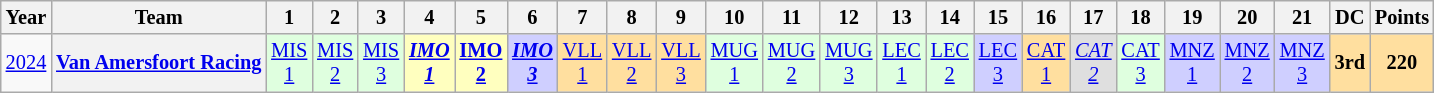<table class="wikitable" style="text-align:center; font-size:85%">
<tr>
<th>Year</th>
<th>Team</th>
<th>1</th>
<th>2</th>
<th>3</th>
<th>4</th>
<th>5</th>
<th>6</th>
<th>7</th>
<th>8</th>
<th>9</th>
<th>10</th>
<th>11</th>
<th>12</th>
<th>13</th>
<th>14</th>
<th>15</th>
<th>16</th>
<th>17</th>
<th>18</th>
<th>19</th>
<th>20</th>
<th>21</th>
<th>DC</th>
<th>Points</th>
</tr>
<tr>
<td><a href='#'>2024</a></td>
<th nowrap><a href='#'>Van Amersfoort Racing</a></th>
<td style="background:#DFFFDF"><a href='#'>MIS<br>1</a><br></td>
<td style="background:#DFFFDF"><a href='#'>MIS<br>2</a><br></td>
<td style="background:#DFFFDF"><a href='#'>MIS<br>3</a><br></td>
<td style="background:#FFFFBF"><strong><em><a href='#'>IMO<br>1</a></em></strong><br></td>
<td style="background:#FFFFBF"><strong><a href='#'>IMO<br>2</a></strong><br></td>
<td style="background:#CFCFFF"><strong><em><a href='#'>IMO<br>3</a></em></strong><br></td>
<td style="background:#FFDF9F"><a href='#'>VLL<br>1</a><br></td>
<td style="background:#FFDF9F"><a href='#'>VLL<br>2</a><br></td>
<td style="background:#FFDF9F"><a href='#'>VLL<br>3</a><br></td>
<td style="background:#DFFFDF"><a href='#'>MUG<br>1</a><br></td>
<td style="background:#DFFFDF"><a href='#'>MUG<br>2</a><br></td>
<td style="background:#DFFFDF"><a href='#'>MUG<br>3</a><br></td>
<td style="background:#DFFFDF"><a href='#'>LEC<br>1</a><br></td>
<td style="background:#DFFFDF"><a href='#'>LEC<br>2</a><br></td>
<td style="background:#CFCFFF"><a href='#'>LEC<br>3</a><br></td>
<td style="background:#FFDF9F"><a href='#'>CAT<br>1</a><br></td>
<td style="background:#DFDFDF"><em><a href='#'>CAT<br>2</a></em><br></td>
<td style="background:#DFFFDF"><a href='#'>CAT<br>3</a><br></td>
<td style="background:#CFCFFF"><a href='#'>MNZ<br>1</a><br></td>
<td style="background:#CFCFFF"><a href='#'>MNZ<br>2</a><br></td>
<td style="background:#CFCFFF"><a href='#'>MNZ<br>3</a><br></td>
<th style="background:#FFDF9F">3rd</th>
<th style="background:#FFDF9F">220</th>
</tr>
</table>
